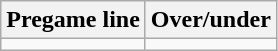<table class="wikitable">
<tr align="center">
<th style=>Pregame line</th>
<th style=>Over/under</th>
</tr>
<tr align="center">
<td></td>
<td></td>
</tr>
</table>
